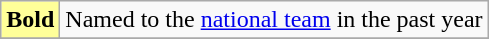<table class="wikitable">
<tr>
<td style="background-color:#FFFF99"><strong>Bold</strong></td>
<td>Named to the <a href='#'>national team</a> in the past year</td>
</tr>
<tr>
</tr>
</table>
